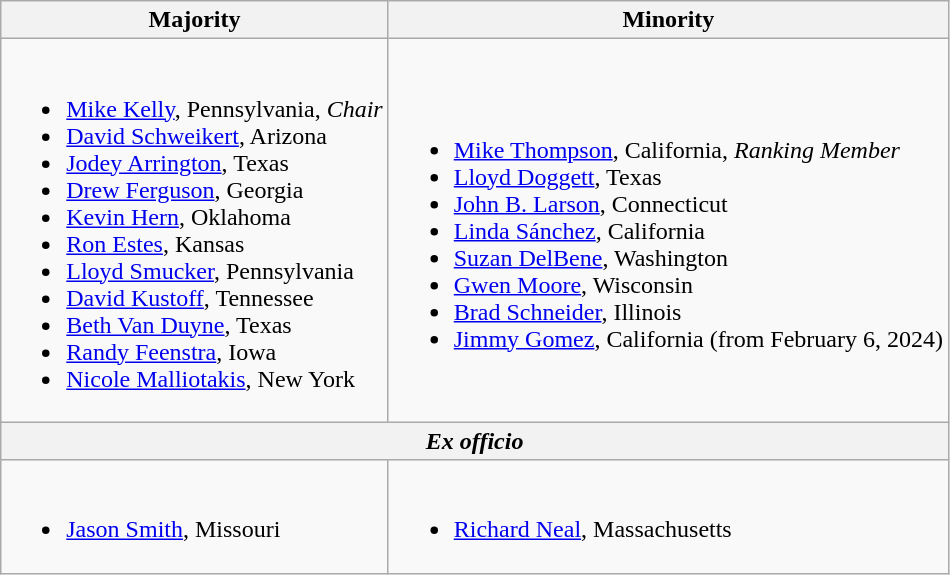<table class=wikitable>
<tr>
<th>Majority</th>
<th>Minority</th>
</tr>
<tr>
<td><br><ul><li><a href='#'>Mike Kelly</a>, Pennsylvania, <em>Chair</em></li><li><a href='#'>David Schweikert</a>, Arizona</li><li><a href='#'>Jodey Arrington</a>, Texas</li><li><a href='#'>Drew Ferguson</a>, Georgia</li><li><a href='#'>Kevin Hern</a>, Oklahoma</li><li><a href='#'>Ron Estes</a>, Kansas</li><li><a href='#'>Lloyd Smucker</a>, Pennsylvania</li><li><a href='#'>David Kustoff</a>, Tennessee</li><li><a href='#'>Beth Van Duyne</a>, Texas</li><li><a href='#'>Randy Feenstra</a>, Iowa</li><li><a href='#'>Nicole Malliotakis</a>, New York</li></ul></td>
<td><br><ul><li><a href='#'>Mike Thompson</a>, California, <em>Ranking Member</em></li><li><a href='#'>Lloyd Doggett</a>, Texas</li><li><a href='#'>John B. Larson</a>, Connecticut</li><li><a href='#'>Linda Sánchez</a>, California</li><li><a href='#'>Suzan DelBene</a>, Washington</li><li><a href='#'>Gwen Moore</a>, Wisconsin</li><li><a href='#'>Brad Schneider</a>, Illinois</li><li><a href='#'>Jimmy Gomez</a>, California (from February 6, 2024)</li></ul></td>
</tr>
<tr>
<th colspan=2><em>Ex officio</em></th>
</tr>
<tr>
<td><br><ul><li><a href='#'>Jason Smith</a>, Missouri</li></ul></td>
<td><br><ul><li><a href='#'>Richard Neal</a>, Massachusetts</li></ul></td>
</tr>
</table>
